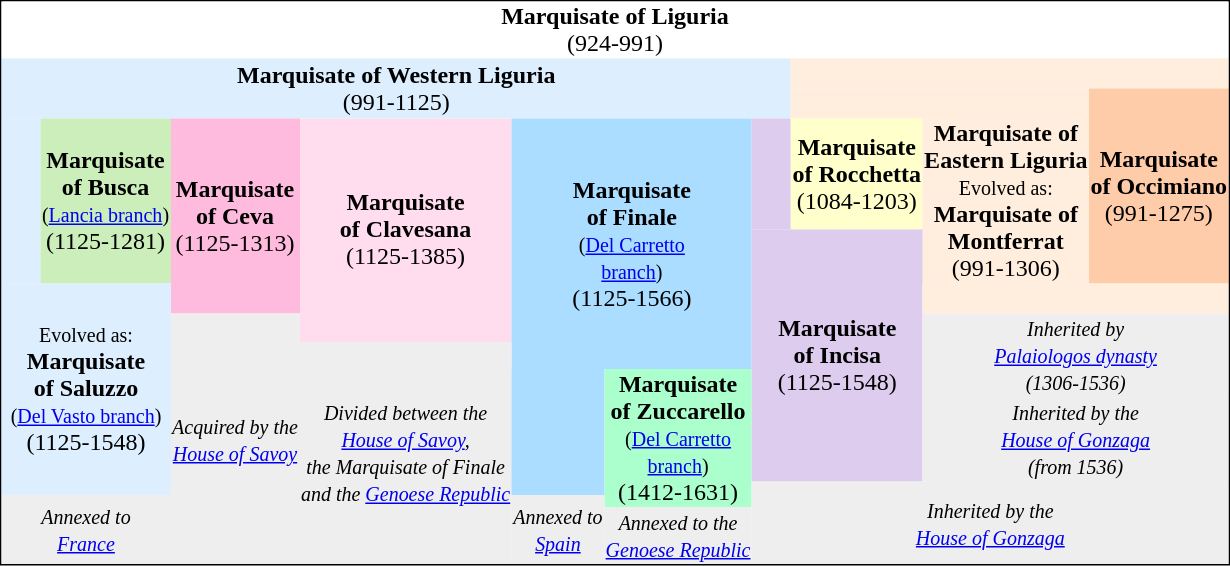<table align="center" style="border-spacing: 0px; border: 1px solid black; text-align: center;">
<tr>
<td colspan=10 style="background: #fff;"><strong>Marquisate of Liguria</strong><br>(924-991)</td>
</tr>
<tr>
<td colspan=7 rowspan="3" style="background: #def;"><strong>Marquisate of Western Liguria</strong><br>(991-1125)</td>
<td colspan=3 style="background: #fedf;">      </td>
</tr>
<tr>
<td colspan=2 style="background: #fedf;">      </td>
<td colspan=1 rowspan="4" style="background: #fca;"><strong>Marquisate<br>of Occimiano</strong><br>(991-1275)</td>
</tr>
<tr>
<td colspan=1 rowspan="2" style="background: #ffc;"><strong>Marquisate<br>of Rocchetta</strong><br>(1084-1203)</td>
<td colspan=1 rowspan="3" style="background: #fedf;"><strong>Marquisate of<br>Eastern Liguria</strong><br><small>Evolved as:</small><br><strong>Marquisate of<br>Montferrat</strong><br>(991-1306)</td>
</tr>
<tr>
<td colspan=1 rowspan=2 style="background: #def;">      </td>
<td colspan=1 rowspan=2  style="background: #ceb;"><strong>Marquisate<br>of Busca</strong><br><small>(<a href='#'>Lancia branch</a>)</small><br>(1125-1281)</td>
<td colspan=1 rowspan=4 style="background: #fbd"><strong>Marquisate<br>of Ceva</strong><br>(1125-1313)</td>
<td colspan=1 rowspan=5 style="background: #fde;"><strong>Marquisate<br>of Clavesana</strong><br>(1125-1385)</td>
<td colspan=2 rowspan=6 style="background: #adf;"><strong>Marquisate<br>of Finale</strong><br><small>(<a href='#'>Del Carretto<br>branch</a>)</small><br>(1125-1566)</td>
<td colspan=1 style="background: #dce;">      </td>
</tr>
<tr>
<td colspan=2 rowspan="7" style="background: #dce;"><strong>Marquisate<br>of Incisa</strong><br>(1125-1548)</td>
</tr>
<tr>
<td colspan=2 rowspan="7" style="background: #def;"><small>Evolved as:</small><br><strong>Marquisate<br>of Saluzzo</strong><br><small>(<a href='#'>Del Vasto branch</a>)</small><br>(1125-1548)</td>
<td colspan=2 style="background: #fedf;">      </td>
</tr>
<tr>
<td colspan=2 rowspan="4" style="background: #eee;"><small><em>Inherited by<br><a href='#'>Palaiologos dynasty</a><br>(1306-1536)</em></small></td>
</tr>
<tr>
<td colspan=1 rowspan="7" style="background: #eee;"><small><em>Acquired by the<br><a href='#'>House of Savoy</a></em></small></td>
</tr>
<tr>
<td colspan=1 rowspan="6" style="background: #eee;"><small><em>Divided between the<br><a href='#'>House of Savoy</a>,<br>the Marquisate of Finale<br>and the <a href='#'>Genoese Republic</a></em></small></td>
</tr>
<tr>
<td colspan=1 rowspan="3" style="background: #adf;">      </td>
<td colspan=1 rowspan="4" style="background: #afc;"><strong>Marquisate<br>of Zuccarello</strong><br><small>(<a href='#'>Del Carretto<br>branch</a>)</small><br>(1412-1631)</td>
</tr>
<tr>
<td colspan=2 style="background: #eee;"><small><em>Inherited by the<br><a href='#'>House of Gonzaga</a><br>(from 1536)</em></small></td>
</tr>
<tr>
<td colspan=4 rowspan="3" style="background: #eee;"><small><em>Inherited by the<br><a href='#'>House of Gonzaga</a></em></small></td>
</tr>
<tr>
<td colspan=2 rowspan="2" style="background: #eee;"><small><em>Annexed to<br><a href='#'>France</a></em></small></td>
<td colspan=1 rowspan="2" style="background: #eee;"><small><em>Annexed to<br><a href='#'>Spain</a></em></small></td>
</tr>
<tr>
<td colspan=1 style="background: #eee;"><small><em>Annexed to the<br><a href='#'>Genoese Republic</a></em></small></td>
</tr>
<tr>
</tr>
</table>
